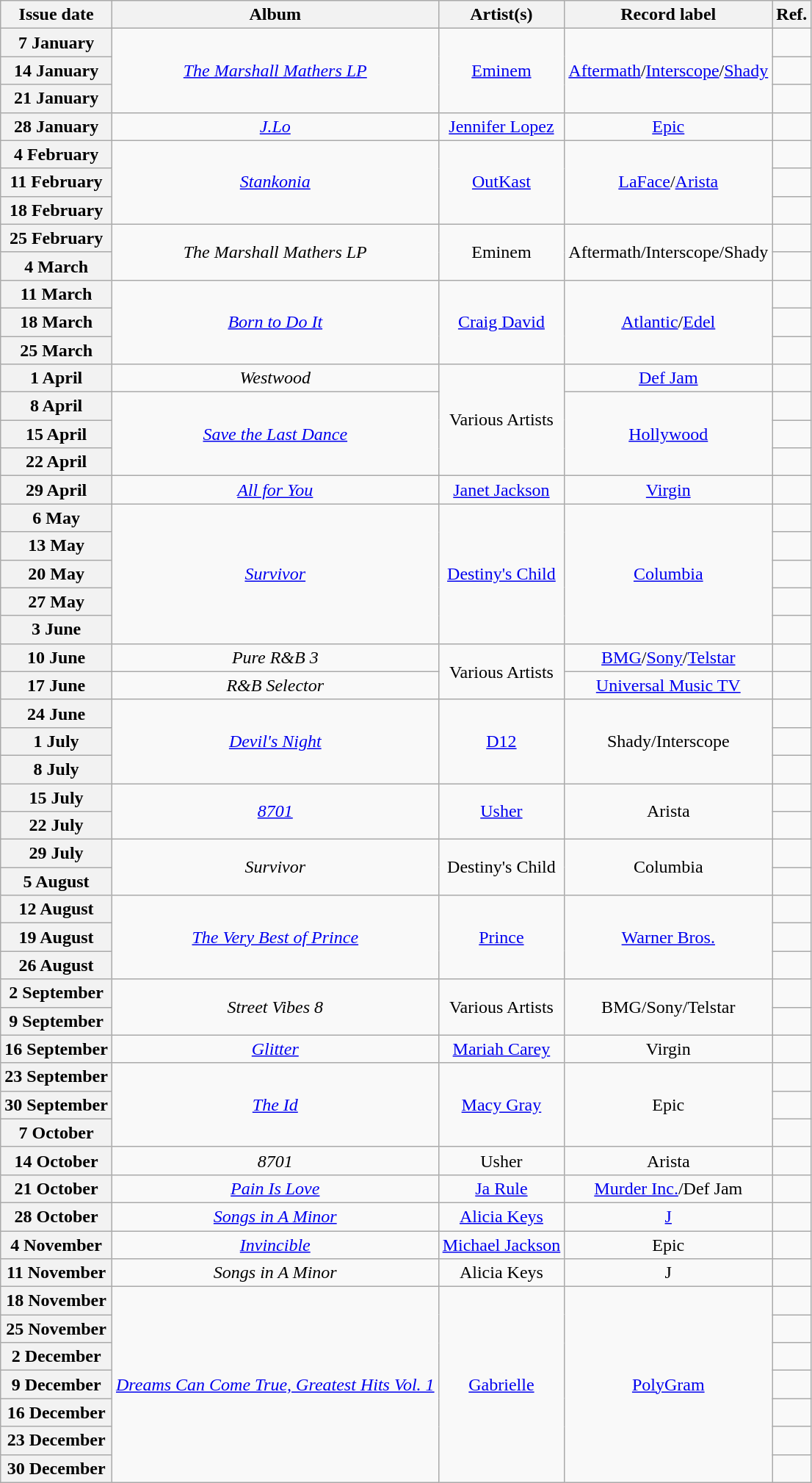<table class="wikitable plainrowheaders">
<tr>
<th scope=col>Issue date</th>
<th scope=col>Album</th>
<th scope=col>Artist(s)</th>
<th scope=col>Record label</th>
<th scope=col>Ref.</th>
</tr>
<tr>
<th scope=row>7 January</th>
<td align="center" rowspan="3"><em><a href='#'>The Marshall Mathers LP</a></em></td>
<td align="center" rowspan="3"><a href='#'>Eminem</a></td>
<td align="center" rowspan="3"><a href='#'>Aftermath</a>/<a href='#'>Interscope</a>/<a href='#'>Shady</a></td>
<td align="center"></td>
</tr>
<tr>
<th scope=row>14 January</th>
<td align="center"></td>
</tr>
<tr>
<th scope=row>21 January</th>
<td align="center"></td>
</tr>
<tr>
<th scope=row>28 January</th>
<td align="center"><em><a href='#'>J.Lo</a></em></td>
<td align="center"><a href='#'>Jennifer Lopez</a></td>
<td align="center"><a href='#'>Epic</a></td>
<td align="center"></td>
</tr>
<tr>
<th scope=row>4 February</th>
<td align="center" rowspan="3"><em><a href='#'>Stankonia</a></em></td>
<td align="center" rowspan="3"><a href='#'>OutKast</a></td>
<td align="center" rowspan="3"><a href='#'>LaFace</a>/<a href='#'>Arista</a></td>
<td align="center"></td>
</tr>
<tr>
<th scope=row>11 February</th>
<td align="center"></td>
</tr>
<tr>
<th scope=row>18 February</th>
<td align="center"></td>
</tr>
<tr>
<th scope=row>25 February</th>
<td align="center" rowspan="2"><em>The Marshall Mathers LP</em></td>
<td align="center" rowspan="2">Eminem</td>
<td align="center" rowspan="2">Aftermath/Interscope/Shady</td>
<td align="center"></td>
</tr>
<tr>
<th scope=row>4 March</th>
<td align="center"></td>
</tr>
<tr>
<th scope=row>11 March</th>
<td align="center" rowspan="3"><em><a href='#'>Born to Do It</a></em></td>
<td align="center" rowspan="3"><a href='#'>Craig David</a></td>
<td align="center" rowspan="3"><a href='#'>Atlantic</a>/<a href='#'>Edel</a></td>
<td align="center"></td>
</tr>
<tr>
<th scope=row>18 March</th>
<td align="center"></td>
</tr>
<tr>
<th scope=row>25 March</th>
<td align="center"></td>
</tr>
<tr>
<th scope=row>1 April</th>
<td align="center"><em>Westwood</em></td>
<td align="center" rowspan="4">Various Artists</td>
<td align="center"><a href='#'>Def Jam</a></td>
<td align="center"></td>
</tr>
<tr>
<th scope=row>8 April</th>
<td align="center" rowspan="3"><em><a href='#'>Save the Last Dance</a></em></td>
<td align="center" rowspan="3"><a href='#'>Hollywood</a></td>
<td align="center"></td>
</tr>
<tr>
<th scope=row>15 April</th>
<td align="center"></td>
</tr>
<tr>
<th scope=row>22 April</th>
<td align="center"></td>
</tr>
<tr>
<th scope=row>29 April</th>
<td align="center"><em><a href='#'>All for You</a></em></td>
<td align="center"><a href='#'>Janet Jackson</a></td>
<td align="center"><a href='#'>Virgin</a></td>
<td align="center"></td>
</tr>
<tr>
<th scope=row>6 May</th>
<td align="center" rowspan="5"><em><a href='#'>Survivor</a></em></td>
<td align="center" rowspan="5"><a href='#'>Destiny's Child</a></td>
<td align="center" rowspan="5"><a href='#'>Columbia</a></td>
<td align="center"></td>
</tr>
<tr>
<th scope=row>13 May</th>
<td align="center"></td>
</tr>
<tr>
<th scope=row>20 May</th>
<td align="center"></td>
</tr>
<tr>
<th scope=row>27 May</th>
<td align="center"></td>
</tr>
<tr>
<th scope=row>3 June</th>
<td align="center"></td>
</tr>
<tr>
<th scope=row>10 June</th>
<td align="center"><em>Pure R&B 3</em></td>
<td align="center" rowspan="2">Various Artists</td>
<td align="center"><a href='#'>BMG</a>/<a href='#'>Sony</a>/<a href='#'>Telstar</a></td>
<td align="center"></td>
</tr>
<tr>
<th scope=row>17 June</th>
<td align="center"><em>R&B Selector</em></td>
<td align="center"><a href='#'>Universal Music TV</a></td>
<td align="center"></td>
</tr>
<tr>
<th scope=row>24 June</th>
<td align="center" rowspan="3"><em><a href='#'>Devil's Night</a></em></td>
<td align="center" rowspan="3"><a href='#'>D12</a></td>
<td align="center" rowspan="3">Shady/Interscope</td>
<td align="center"></td>
</tr>
<tr>
<th scope=row>1 July</th>
<td align="center"></td>
</tr>
<tr>
<th scope=row>8 July</th>
<td align="center"></td>
</tr>
<tr>
<th scope=row>15 July</th>
<td align="center" rowspan="2"><em><a href='#'>8701</a></em></td>
<td align="center" rowspan="2"><a href='#'>Usher</a></td>
<td align="center" rowspan="2">Arista</td>
<td align="center"></td>
</tr>
<tr>
<th scope=row>22 July</th>
<td align="center"></td>
</tr>
<tr>
<th scope=row>29 July</th>
<td align="center" rowspan="2"><em>Survivor</em></td>
<td align="center" rowspan="2">Destiny's Child</td>
<td align="center" rowspan="2">Columbia</td>
<td align="center"></td>
</tr>
<tr>
<th scope=row>5 August</th>
<td align="center"></td>
</tr>
<tr>
<th scope=row>12 August</th>
<td align="center" rowspan="3"><em><a href='#'>The Very Best of Prince</a></em></td>
<td align="center" rowspan="3"><a href='#'>Prince</a></td>
<td align="center" rowspan="3"><a href='#'>Warner Bros.</a></td>
<td align="center"></td>
</tr>
<tr>
<th scope=row>19 August</th>
<td align="center"></td>
</tr>
<tr>
<th scope=row>26 August</th>
<td align="center"></td>
</tr>
<tr>
<th scope=row>2 September</th>
<td align="center" rowspan="2"><em>Street Vibes 8</em></td>
<td align="center" rowspan="2">Various Artists</td>
<td align="center" rowspan="2">BMG/Sony/Telstar</td>
<td align="center"></td>
</tr>
<tr>
<th scope=row>9 September</th>
<td align="center"></td>
</tr>
<tr>
<th scope=row>16 September</th>
<td align="center"><em><a href='#'>Glitter</a></em></td>
<td align="center"><a href='#'>Mariah Carey</a></td>
<td align="center">Virgin</td>
<td align="center"></td>
</tr>
<tr>
<th scope=row>23 September</th>
<td align="center" rowspan="3"><em><a href='#'>The Id</a></em></td>
<td align="center" rowspan="3"><a href='#'>Macy Gray</a></td>
<td align="center" rowspan="3">Epic</td>
<td align="center"></td>
</tr>
<tr>
<th scope=row>30 September</th>
<td align="center"></td>
</tr>
<tr>
<th scope=row>7 October</th>
<td align="center"></td>
</tr>
<tr>
<th scope=row>14 October</th>
<td align="center"><em>8701</em></td>
<td align="center">Usher</td>
<td align="center">Arista</td>
<td align="center"></td>
</tr>
<tr>
<th scope=row>21 October</th>
<td align="center"><em><a href='#'>Pain Is Love</a></em></td>
<td align="center"><a href='#'>Ja Rule</a></td>
<td align="center"><a href='#'>Murder Inc.</a>/Def Jam</td>
<td align="center"></td>
</tr>
<tr>
<th scope=row>28 October</th>
<td align="center"><em><a href='#'>Songs in A Minor</a></em></td>
<td align="center"><a href='#'>Alicia Keys</a></td>
<td align="center"><a href='#'>J</a></td>
<td align="center"></td>
</tr>
<tr>
<th scope=row>4 November</th>
<td align="center"><em><a href='#'>Invincible</a></em></td>
<td align="center"><a href='#'>Michael Jackson</a></td>
<td align="center">Epic</td>
<td align="center"></td>
</tr>
<tr>
<th scope=row>11 November</th>
<td align="center"><em>Songs in A Minor</em></td>
<td align="center">Alicia Keys</td>
<td align="center">J</td>
<td align="center"></td>
</tr>
<tr>
<th scope=row>18 November</th>
<td align="center" rowspan="7"><em><a href='#'>Dreams Can Come True, Greatest Hits Vol. 1</a></em></td>
<td align="center" rowspan="7"><a href='#'>Gabrielle</a></td>
<td align="center" rowspan="7"><a href='#'>PolyGram</a></td>
<td align="center"></td>
</tr>
<tr>
<th scope=row>25 November</th>
<td align="center"></td>
</tr>
<tr>
<th scope=row>2 December</th>
<td align="center"></td>
</tr>
<tr>
<th scope=row>9 December</th>
<td align="center"></td>
</tr>
<tr>
<th scope=row>16 December</th>
<td align="center"></td>
</tr>
<tr>
<th scope=row>23 December</th>
<td align="center"></td>
</tr>
<tr>
<th scope=row>30 December</th>
<td align="center"></td>
</tr>
</table>
